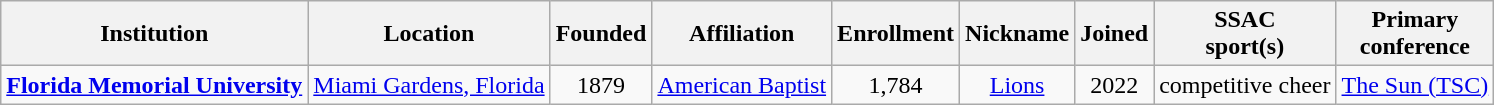<table class="wikitable sortable" style="text-align:center">
<tr>
<th>Institution</th>
<th>Location</th>
<th>Founded</th>
<th>Affiliation</th>
<th>Enrollment</th>
<th>Nickname</th>
<th>Joined</th>
<th>SSAC<br>sport(s)</th>
<th>Primary<br>conference</th>
</tr>
<tr>
<td><strong><a href='#'>Florida Memorial University</a></strong></td>
<td><a href='#'>Miami Gardens, Florida</a></td>
<td>1879</td>
<td><a href='#'>American Baptist</a></td>
<td>1,784</td>
<td><a href='#'>Lions</a></td>
<td>2022</td>
<td>competitive cheer</td>
<td><a href='#'>The Sun (TSC)</a></td>
</tr>
</table>
